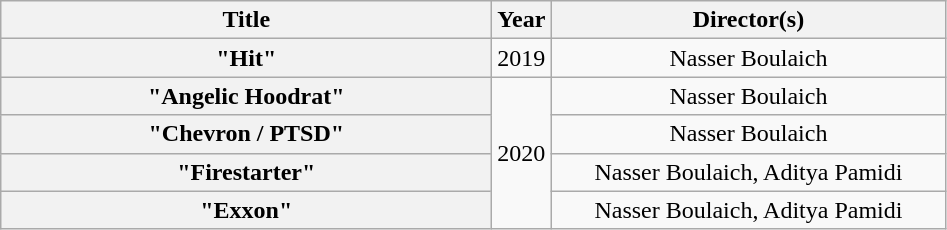<table class="wikitable plainrowheaders" style="text-align:center;">
<tr>
<th style="width:20em;">Title</th>
<th>Year</th>
<th style="width:16em;">Director(s)</th>
</tr>
<tr>
<th scope="row">"Hit"<br></th>
<td>2019</td>
<td>Nasser Boulaich</td>
</tr>
<tr>
<th scope="row">"Angelic Hoodrat"</th>
<td rowspan="4">2020</td>
<td>Nasser Boulaich</td>
</tr>
<tr>
<th scope="row">"Chevron / PTSD"</th>
<td>Nasser Boulaich</td>
</tr>
<tr>
<th scope="row">"Firestarter"<br></th>
<td>Nasser Boulaich, Aditya Pamidi</td>
</tr>
<tr>
<th scope="row">"Exxon"</th>
<td>Nasser Boulaich, Aditya Pamidi</td>
</tr>
</table>
